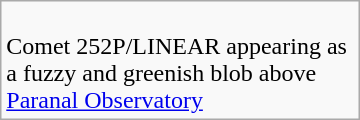<table class=wikitable width=240>
<tr>
<td><br>Comet 252P/LINEAR appearing as a fuzzy and greenish blob above <a href='#'>Paranal Observatory</a></td>
</tr>
</table>
